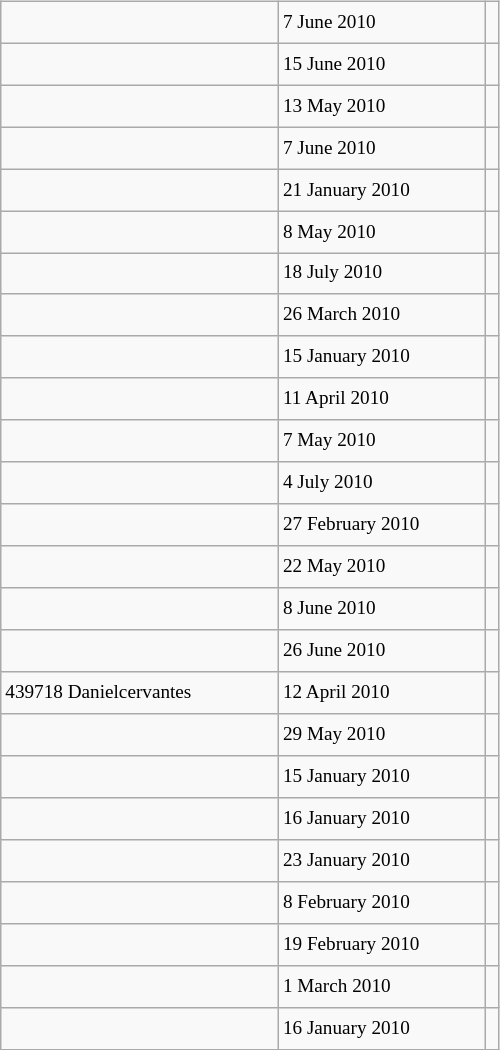<table class="wikitable" style="font-size: 80%; float: left; width: 26em; margin-right: 1em; height: 700px">
<tr>
<td></td>
<td>7 June 2010</td>
<td></td>
</tr>
<tr>
<td></td>
<td>15 June 2010</td>
<td></td>
</tr>
<tr>
<td></td>
<td>13 May 2010</td>
<td></td>
</tr>
<tr>
<td></td>
<td>7 June 2010</td>
<td></td>
</tr>
<tr>
<td></td>
<td>21 January 2010</td>
<td></td>
</tr>
<tr>
<td></td>
<td>8 May 2010</td>
<td></td>
</tr>
<tr>
<td></td>
<td>18 July 2010</td>
<td></td>
</tr>
<tr>
<td></td>
<td>26 March 2010</td>
<td></td>
</tr>
<tr>
<td></td>
<td>15 January 2010</td>
<td></td>
</tr>
<tr>
<td></td>
<td>11 April 2010</td>
<td></td>
</tr>
<tr>
<td></td>
<td>7 May 2010</td>
<td></td>
</tr>
<tr>
<td></td>
<td>4 July 2010</td>
<td></td>
</tr>
<tr>
<td></td>
<td>27 February 2010</td>
<td></td>
</tr>
<tr>
<td></td>
<td>22 May 2010</td>
<td></td>
</tr>
<tr>
<td></td>
<td>8 June 2010</td>
<td></td>
</tr>
<tr>
<td></td>
<td>26 June 2010</td>
<td></td>
</tr>
<tr>
<td>439718 Danielcervantes</td>
<td>12 April 2010</td>
<td></td>
</tr>
<tr>
<td></td>
<td>29 May 2010</td>
<td></td>
</tr>
<tr>
<td></td>
<td>15 January 2010</td>
<td></td>
</tr>
<tr>
<td></td>
<td>16 January 2010</td>
<td></td>
</tr>
<tr>
<td></td>
<td>23 January 2010</td>
<td></td>
</tr>
<tr>
<td></td>
<td>8 February 2010</td>
<td></td>
</tr>
<tr>
<td></td>
<td>19 February 2010</td>
<td></td>
</tr>
<tr>
<td></td>
<td>1 March 2010</td>
<td></td>
</tr>
<tr>
<td></td>
<td>16 January 2010</td>
<td></td>
</tr>
</table>
